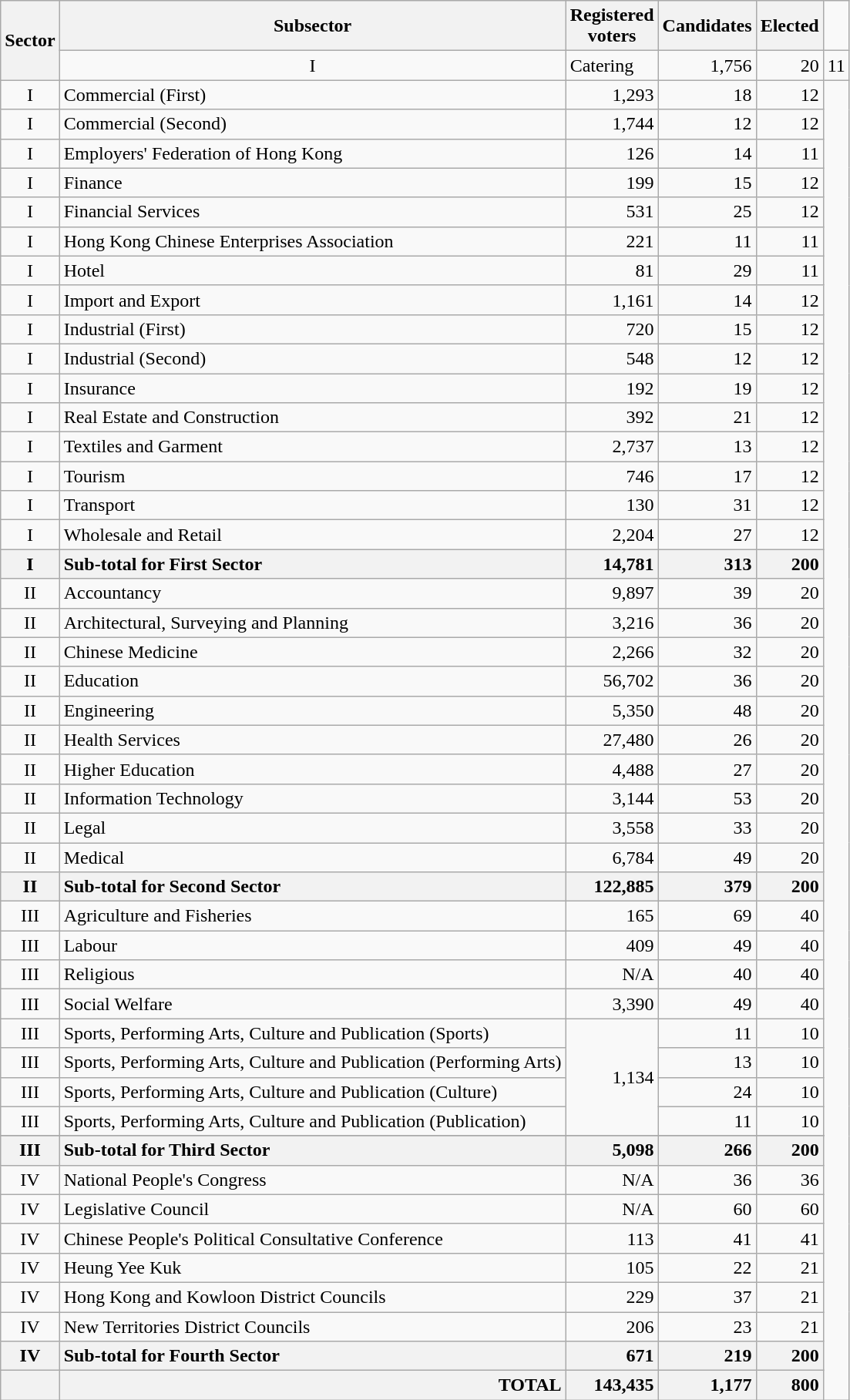<table class="wikitable" style="text-align:right;">
<tr>
<th rowspan=2>Sector</th>
<th>Subsector</th>
<th>Registered<br>voters</th>
<th>Candidates</th>
<th>Elected</th>
</tr>
<tr>
<td align=center>I</td>
<td align=left>Catering</td>
<td>1,756</td>
<td>20</td>
<td>11</td>
</tr>
<tr>
<td align=center>I</td>
<td align=left>Commercial (First)</td>
<td>1,293</td>
<td>18</td>
<td>12</td>
</tr>
<tr>
<td align=center>I</td>
<td align=left>Commercial (Second)</td>
<td>1,744</td>
<td>12</td>
<td>12</td>
</tr>
<tr>
<td align=center>I</td>
<td align=left>Employers' Federation of Hong Kong</td>
<td>126</td>
<td>14</td>
<td>11</td>
</tr>
<tr>
<td align=center>I</td>
<td align=left>Finance</td>
<td>199</td>
<td>15</td>
<td>12</td>
</tr>
<tr>
<td align=center>I</td>
<td align=left>Financial Services</td>
<td>531</td>
<td>25</td>
<td>12</td>
</tr>
<tr>
<td align=center>I</td>
<td align=left>Hong Kong Chinese Enterprises Association</td>
<td>221</td>
<td>11</td>
<td>11</td>
</tr>
<tr>
<td align=center>I</td>
<td align=left>Hotel</td>
<td>81</td>
<td>29</td>
<td>11</td>
</tr>
<tr>
<td align=center>I</td>
<td align=left>Import and Export</td>
<td>1,161</td>
<td>14</td>
<td>12</td>
</tr>
<tr>
<td align=center>I</td>
<td align=left>Industrial (First)</td>
<td>720</td>
<td>15</td>
<td>12</td>
</tr>
<tr>
<td align=center>I</td>
<td align=left>Industrial (Second)</td>
<td>548</td>
<td>12</td>
<td>12</td>
</tr>
<tr>
<td align=center>I</td>
<td align=left>Insurance</td>
<td>192</td>
<td>19</td>
<td>12</td>
</tr>
<tr>
<td align=center>I</td>
<td align=left>Real Estate and Construction</td>
<td>392</td>
<td>21</td>
<td>12</td>
</tr>
<tr>
<td align=center>I</td>
<td align=left>Textiles and Garment</td>
<td>2,737</td>
<td>13</td>
<td>12</td>
</tr>
<tr>
<td align=center>I</td>
<td align=left>Tourism</td>
<td>746</td>
<td>17</td>
<td>12</td>
</tr>
<tr>
<td align=center>I</td>
<td align=left>Transport</td>
<td>130</td>
<td>31</td>
<td>12</td>
</tr>
<tr>
<td align=center>I</td>
<td align=left>Wholesale and Retail</td>
<td>2,204</td>
<td>27</td>
<td>12</td>
</tr>
<tr bgcolor="F2F2F2">
<td align=center><strong>I</strong></td>
<td align=left><strong>Sub-total for First Sector</strong></td>
<td><strong>14,781</strong></td>
<td><strong>313</strong></td>
<td><strong>200</strong></td>
</tr>
<tr>
<td align=center>II</td>
<td align=left>Accountancy</td>
<td>9,897</td>
<td>39</td>
<td>20</td>
</tr>
<tr>
<td align=center>II</td>
<td align=left>Architectural, Surveying and Planning</td>
<td>3,216</td>
<td>36</td>
<td>20</td>
</tr>
<tr>
<td align=center>II</td>
<td align=left>Chinese Medicine</td>
<td>2,266</td>
<td>32</td>
<td>20</td>
</tr>
<tr>
<td align=center>II</td>
<td align=left>Education</td>
<td>56,702</td>
<td>36</td>
<td>20</td>
</tr>
<tr>
<td align=center>II</td>
<td align=left>Engineering</td>
<td>5,350</td>
<td>48</td>
<td>20</td>
</tr>
<tr>
<td align=center>II</td>
<td align=left>Health Services</td>
<td>27,480</td>
<td>26</td>
<td>20</td>
</tr>
<tr>
<td align=center>II</td>
<td align=left>Higher Education</td>
<td>4,488</td>
<td>27</td>
<td>20</td>
</tr>
<tr>
<td align=center>II</td>
<td align=left>Information Technology</td>
<td>3,144</td>
<td>53</td>
<td>20</td>
</tr>
<tr>
<td align=center>II</td>
<td align=left>Legal</td>
<td>3,558</td>
<td>33</td>
<td>20</td>
</tr>
<tr>
<td align=center>II</td>
<td align=left>Medical</td>
<td>6,784</td>
<td>49</td>
<td>20</td>
</tr>
<tr bgcolor="F2F2F2">
<td align=center><strong>II</strong></td>
<td align=left><strong>Sub-total for Second Sector</strong></td>
<td><strong>122,885</strong></td>
<td><strong>379</strong></td>
<td><strong>200</strong></td>
</tr>
<tr>
<td align=center>III</td>
<td align=left>Agriculture and Fisheries</td>
<td>165</td>
<td>69</td>
<td>40</td>
</tr>
<tr>
<td align=center>III</td>
<td align=left>Labour</td>
<td>409</td>
<td>49</td>
<td>40</td>
</tr>
<tr>
<td align=center>III</td>
<td align=left>Religious</td>
<td>N/A</td>
<td>40</td>
<td>40</td>
</tr>
<tr>
<td align=center>III</td>
<td align=left>Social Welfare</td>
<td>3,390</td>
<td>49</td>
<td>40</td>
</tr>
<tr>
<td align=center>III</td>
<td align=left>Sports, Performing Arts, Culture and Publication (Sports)</td>
<td rowspan=4>1,134</td>
<td>11</td>
<td>10</td>
</tr>
<tr>
<td align=center>III</td>
<td align=left>Sports, Performing Arts, Culture and Publication (Performing Arts)</td>
<td>13</td>
<td>10</td>
</tr>
<tr>
<td align=center>III</td>
<td align=left>Sports, Performing Arts, Culture and Publication (Culture)</td>
<td>24</td>
<td>10</td>
</tr>
<tr>
<td align=center>III</td>
<td align=left>Sports, Performing Arts, Culture and Publication (Publication)</td>
<td>11</td>
<td>10</td>
</tr>
<tr>
</tr>
<tr bgcolor="F2F2F2">
<td align=center><strong>III</strong></td>
<td align=left><strong>Sub-total for Third Sector</strong></td>
<td><strong>5,098</strong></td>
<td><strong>266</strong></td>
<td><strong>200</strong></td>
</tr>
<tr>
<td align=center>IV</td>
<td align=left>National People's Congress</td>
<td>N/A</td>
<td>36</td>
<td>36</td>
</tr>
<tr>
<td align=center>IV</td>
<td align=left>Legislative Council</td>
<td>N/A</td>
<td>60</td>
<td>60</td>
</tr>
<tr>
<td align=center>IV</td>
<td align=left>Chinese People's Political Consultative Conference</td>
<td>113</td>
<td>41</td>
<td>41</td>
</tr>
<tr>
<td align=center>IV</td>
<td align=left>Heung Yee Kuk</td>
<td>105</td>
<td>22</td>
<td>21</td>
</tr>
<tr>
<td align=center>IV</td>
<td align=left>Hong Kong and Kowloon District Councils</td>
<td>229</td>
<td>37</td>
<td>21</td>
</tr>
<tr>
<td align=center>IV</td>
<td align=left>New Territories District Councils</td>
<td>206</td>
<td>23</td>
<td>21</td>
</tr>
<tr bgcolor="F2F2F2">
<td align=center><strong>IV</strong></td>
<td align=left><strong>Sub-total for Fourth Sector</strong></td>
<td><strong>671</strong></td>
<td><strong>219</strong></td>
<td><strong>200</strong></td>
</tr>
<tr bgcolor="F2F2F2">
<td></td>
<td><strong>TOTAL</strong></td>
<td><strong>143,435</strong></td>
<td><strong>1,177</strong></td>
<td><strong>800</strong></td>
</tr>
</table>
